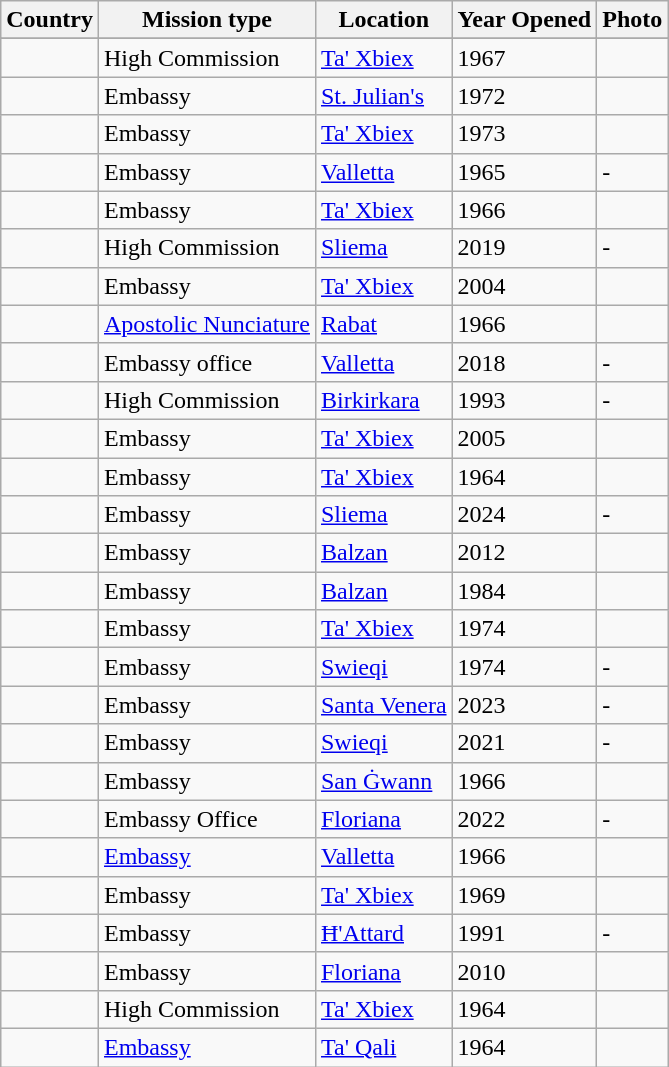<table class="wikitable sortable">
<tr valign="middle">
<th>Country</th>
<th>Mission type</th>
<th>Location</th>
<th>Year Opened</th>
<th>Photo</th>
</tr>
<tr style="font-weight:bold; background-color: #DDDDDD">
</tr>
<tr>
<td></td>
<td>High Commission</td>
<td><a href='#'>Ta' Xbiex</a></td>
<td>1967</td>
<td></td>
</tr>
<tr>
<td></td>
<td>Embassy</td>
<td><a href='#'>St. Julian's</a></td>
<td>1972</td>
<td></td>
</tr>
<tr>
<td></td>
<td>Embassy</td>
<td><a href='#'>Ta' Xbiex</a></td>
<td>1973</td>
<td></td>
</tr>
<tr>
<td></td>
<td>Embassy</td>
<td><a href='#'>Valletta</a></td>
<td>1965</td>
<td>-</td>
</tr>
<tr>
<td></td>
<td>Embassy</td>
<td><a href='#'>Ta' Xbiex</a></td>
<td>1966</td>
<td></td>
</tr>
<tr>
<td></td>
<td>High Commission</td>
<td><a href='#'>Sliema</a></td>
<td>2019</td>
<td>-</td>
</tr>
<tr>
<td></td>
<td>Embassy</td>
<td><a href='#'>Ta' Xbiex</a></td>
<td>2004</td>
<td></td>
</tr>
<tr>
<td></td>
<td><a href='#'>Apostolic Nunciature</a></td>
<td><a href='#'>Rabat</a></td>
<td>1966</td>
<td></td>
</tr>
<tr>
<td></td>
<td>Embassy office</td>
<td><a href='#'>Valletta</a></td>
<td>2018</td>
<td>-</td>
</tr>
<tr>
<td></td>
<td>High Commission</td>
<td><a href='#'>Birkirkara</a></td>
<td>1993</td>
<td>-</td>
</tr>
<tr>
<td></td>
<td>Embassy</td>
<td><a href='#'>Ta' Xbiex</a></td>
<td>2005</td>
<td></td>
</tr>
<tr>
<td></td>
<td>Embassy</td>
<td><a href='#'>Ta' Xbiex</a></td>
<td>1964</td>
<td></td>
</tr>
<tr>
<td></td>
<td>Embassy</td>
<td><a href='#'>Sliema</a></td>
<td>2024</td>
<td>-</td>
</tr>
<tr>
<td></td>
<td>Embassy</td>
<td><a href='#'>Balzan</a></td>
<td>2012</td>
<td></td>
</tr>
<tr>
<td></td>
<td>Embassy</td>
<td><a href='#'>Balzan</a></td>
<td>1984</td>
<td></td>
</tr>
<tr>
<td></td>
<td>Embassy</td>
<td><a href='#'>Ta' Xbiex</a></td>
<td>1974</td>
<td></td>
</tr>
<tr>
<td></td>
<td>Embassy</td>
<td><a href='#'>Swieqi</a></td>
<td>1974</td>
<td>-</td>
</tr>
<tr>
<td></td>
<td>Embassy</td>
<td><a href='#'>Santa Venera</a></td>
<td>2023</td>
<td>-</td>
</tr>
<tr>
<td></td>
<td>Embassy</td>
<td><a href='#'>Swieqi</a></td>
<td>2021</td>
<td>-</td>
</tr>
<tr>
<td></td>
<td>Embassy</td>
<td><a href='#'>San Ġwann</a></td>
<td>1966</td>
<td></td>
</tr>
<tr>
<td></td>
<td>Embassy Office</td>
<td><a href='#'>Floriana</a></td>
<td>2022</td>
<td>-</td>
</tr>
<tr>
<td></td>
<td><a href='#'>Embassy</a></td>
<td><a href='#'>Valletta</a></td>
<td>1966</td>
<td></td>
</tr>
<tr>
<td></td>
<td>Embassy</td>
<td><a href='#'>Ta' Xbiex</a></td>
<td>1969</td>
<td></td>
</tr>
<tr>
<td></td>
<td>Embassy</td>
<td><a href='#'>Ħ'Attard</a></td>
<td>1991</td>
<td>-</td>
</tr>
<tr>
<td></td>
<td>Embassy</td>
<td><a href='#'>Floriana</a></td>
<td>2010</td>
<td></td>
</tr>
<tr>
<td></td>
<td>High Commission</td>
<td><a href='#'>Ta' Xbiex</a></td>
<td>1964</td>
<td></td>
</tr>
<tr>
<td></td>
<td><a href='#'>Embassy</a></td>
<td><a href='#'>Ta' Qali</a></td>
<td>1964</td>
<td></td>
</tr>
</table>
